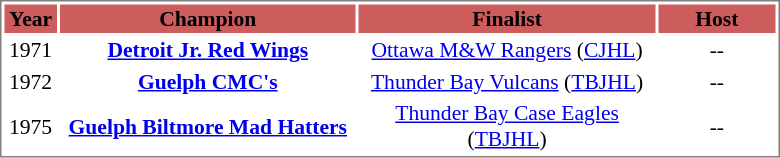<table cellpadding="0">
<tr align="left" style="vertical-align: top">
<td></td>
<td><br><table cellpadding="1" width="520px" style="font-size: 90%; border: 1px solid gray;">
<tr align="center">
<th style="background: #CD5C5C;" width="30"><strong>Year</strong></th>
<th style="background: #CD5C5C;" width="180"><strong>Champion</strong></th>
<th style="background: #CD5C5C;" width="180"><strong>Finalist</strong></th>
<th style="background: #CD5C5C;" width="70"><strong>Host</strong></th>
</tr>
<tr align="center">
<td>1971</td>
<td><strong><a href='#'>Detroit Jr. Red Wings</a></strong></td>
<td><a href='#'>Ottawa M&W Rangers</a> (<a href='#'>CJHL</a>)</td>
<td>--</td>
</tr>
<tr align="center">
<td>1972</td>
<td><strong><a href='#'>Guelph CMC's</a></strong></td>
<td><a href='#'>Thunder Bay Vulcans</a> (<a href='#'>TBJHL</a>)</td>
<td>--</td>
</tr>
<tr align="center">
<td>1975</td>
<td><strong><a href='#'>Guelph Biltmore Mad Hatters</a></strong></td>
<td><a href='#'>Thunder Bay Case Eagles</a> (<a href='#'>TBJHL</a>)</td>
<td>--</td>
</tr>
</table>
</td>
</tr>
</table>
